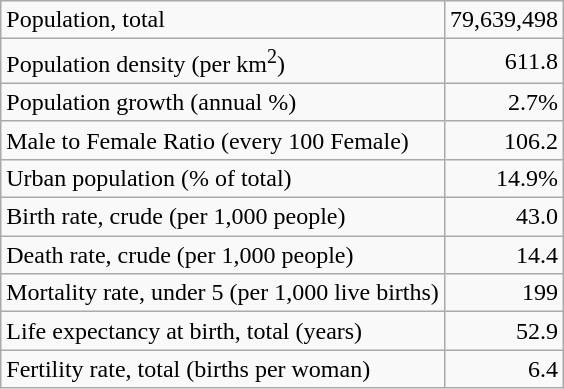<table class="wikitable">
<tr>
<td>Population, total</td>
<td style="text-align: right;">79,639,498</td>
</tr>
<tr>
<td>Population density (per km<sup>2</sup>)</td>
<td style="text-align: right;">611.8</td>
</tr>
<tr>
<td>Population growth (annual %)</td>
<td style="text-align: right;">2.7%</td>
</tr>
<tr>
<td>Male to Female Ratio (every 100 Female)</td>
<td style="text-align: right;">106.2</td>
</tr>
<tr>
<td>Urban population (% of total)</td>
<td style="text-align: right;">14.9%</td>
</tr>
<tr>
<td>Birth rate, crude (per 1,000 people)</td>
<td style="text-align: right;">43.0</td>
</tr>
<tr>
<td>Death rate, crude (per 1,000 people)</td>
<td style="text-align: right;">14.4</td>
</tr>
<tr>
<td>Mortality rate, under 5 (per 1,000 live births)</td>
<td style="text-align: right;">199</td>
</tr>
<tr>
<td>Life expectancy at birth, total (years)</td>
<td style="text-align: right;">52.9</td>
</tr>
<tr>
<td>Fertility rate, total (births per woman)</td>
<td style="text-align: right;">6.4</td>
</tr>
</table>
